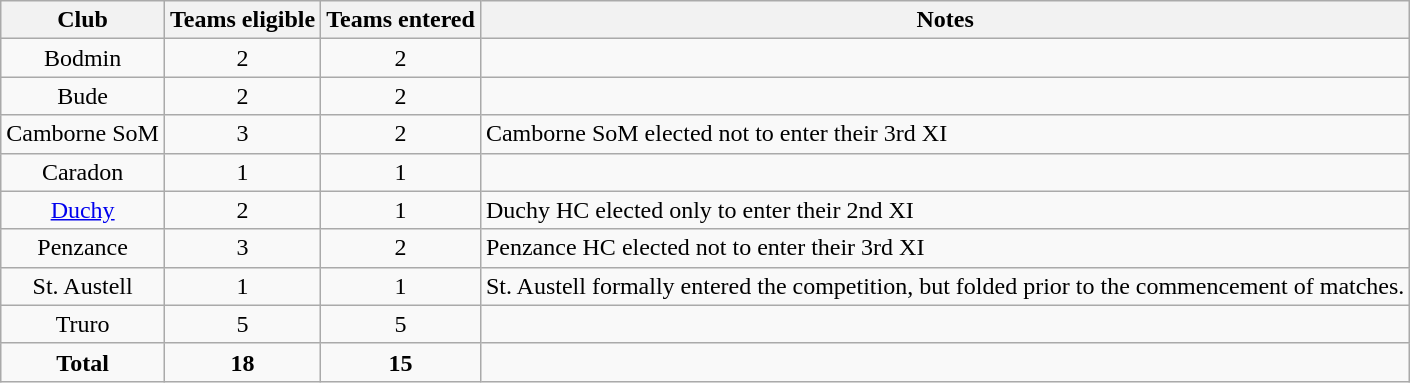<table class="wikitable">
<tr>
<th align=center>Club</th>
<th align=center>Teams eligible</th>
<th align=center>Teams entered</th>
<th align=center>Notes</th>
</tr>
<tr>
<td align=center>Bodmin</td>
<td align=center>2</td>
<td align=center>2</td>
<td></td>
</tr>
<tr>
<td align=center>Bude</td>
<td align=center>2</td>
<td align=center>2</td>
<td></td>
</tr>
<tr>
<td align=center>Camborne SoM</td>
<td align=center>3</td>
<td align=center>2</td>
<td>Camborne SoM elected not to enter their 3rd XI</td>
</tr>
<tr>
<td align=center>Caradon</td>
<td align=center>1</td>
<td align=center>1</td>
<td></td>
</tr>
<tr>
<td align=center><a href='#'>Duchy</a></td>
<td align=center>2</td>
<td align=center>1</td>
<td>Duchy HC elected only to enter their 2nd XI</td>
</tr>
<tr>
<td align=center>Penzance</td>
<td align=center>3</td>
<td align=center>2</td>
<td>Penzance HC elected not to enter their 3rd XI</td>
</tr>
<tr>
<td align=center>St. Austell</td>
<td align=center>1</td>
<td align=center>1</td>
<td>St. Austell formally entered the competition, but folded prior to the commencement of matches.</td>
</tr>
<tr>
<td align=center>Truro</td>
<td align=center>5</td>
<td align=center>5</td>
<td></td>
</tr>
<tr>
<td align=center><strong>Total</strong></td>
<td align=center><strong>18</strong></td>
<td align=center><strong>15</strong></td>
<td></td>
</tr>
</table>
